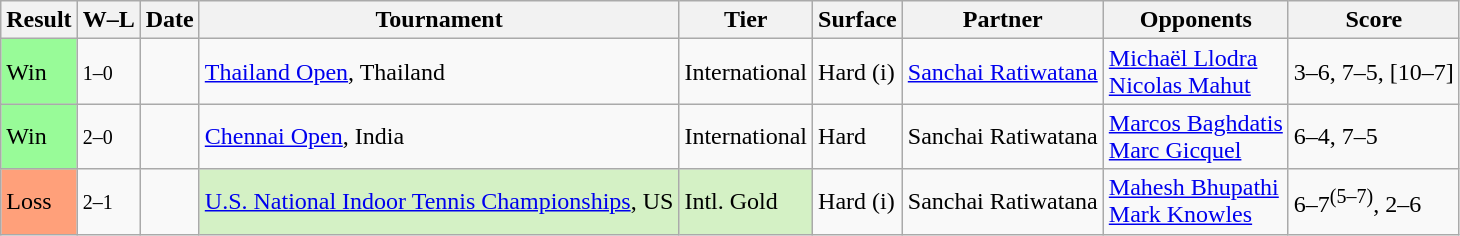<table class="sortable wikitable">
<tr>
<th>Result</th>
<th class="unsortable">W–L</th>
<th>Date</th>
<th>Tournament</th>
<th>Tier</th>
<th>Surface</th>
<th>Partner</th>
<th>Opponents</th>
<th class="unsortable">Score</th>
</tr>
<tr>
<td bgcolor=98FB98>Win</td>
<td><small>1–0</small></td>
<td><a href='#'></a></td>
<td><a href='#'>Thailand Open</a>, Thailand</td>
<td>International</td>
<td>Hard (i)</td>
<td> <a href='#'>Sanchai Ratiwatana</a></td>
<td> <a href='#'>Michaël Llodra</a><br> <a href='#'>Nicolas Mahut</a></td>
<td>3–6, 7–5, [10–7]</td>
</tr>
<tr>
<td bgcolor=98FB98>Win</td>
<td><small>2–0</small></td>
<td><a href='#'></a></td>
<td><a href='#'>Chennai Open</a>, India</td>
<td>International</td>
<td>Hard</td>
<td> Sanchai Ratiwatana</td>
<td> <a href='#'>Marcos Baghdatis</a><br> <a href='#'>Marc Gicquel</a></td>
<td>6–4, 7–5</td>
</tr>
<tr>
<td bgcolor=FFA07A>Loss</td>
<td><small>2–1</small></td>
<td><a href='#'></a></td>
<td style="background:#D4F1C5;"><a href='#'>U.S. National Indoor Tennis Championships</a>, US</td>
<td style="background:#D4F1C5;">Intl. Gold</td>
<td>Hard (i)</td>
<td> Sanchai Ratiwatana</td>
<td> <a href='#'>Mahesh Bhupathi</a><br> <a href='#'>Mark Knowles</a></td>
<td>6–7<sup>(5–7)</sup>, 2–6</td>
</tr>
</table>
